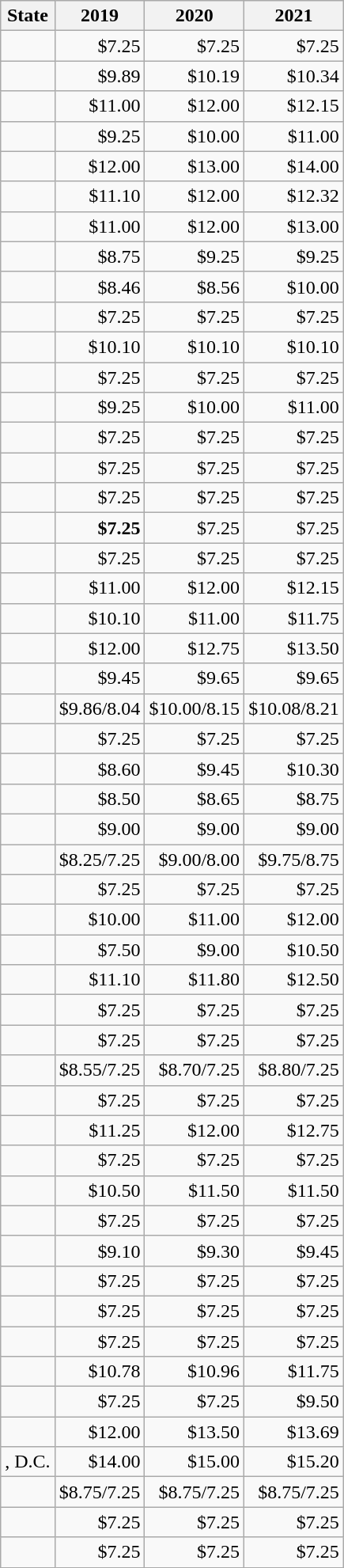<table class="wikitable sortable mw-datatable static-row-numbers sticky-table-col1 sticky-table-head" style=text-align:right;>
<tr>
<th>State</th>
<th data-sort-type=currency>2019</th>
<th data-sort-type=currency>2020</th>
<th data-sort-type=currency>2021</th>
</tr>
<tr>
<td></td>
<td>$7.25</td>
<td>$7.25</td>
<td>$7.25</td>
</tr>
<tr>
<td></td>
<td>$9.89</td>
<td>$10.19</td>
<td>$10.34</td>
</tr>
<tr>
<td></td>
<td>$11.00</td>
<td>$12.00</td>
<td>$12.15</td>
</tr>
<tr>
<td></td>
<td>$9.25</td>
<td>$10.00</td>
<td>$11.00</td>
</tr>
<tr>
<td></td>
<td>$12.00</td>
<td>$13.00</td>
<td>$14.00</td>
</tr>
<tr>
<td></td>
<td>$11.10</td>
<td>$12.00</td>
<td>$12.32</td>
</tr>
<tr>
<td></td>
<td>$11.00</td>
<td>$12.00</td>
<td>$13.00</td>
</tr>
<tr>
<td></td>
<td>$8.75</td>
<td>$9.25</td>
<td>$9.25</td>
</tr>
<tr>
<td></td>
<td>$8.46</td>
<td>$8.56</td>
<td>$10.00</td>
</tr>
<tr>
<td></td>
<td>$7.25</td>
<td>$7.25</td>
<td>$7.25</td>
</tr>
<tr>
<td></td>
<td>$10.10</td>
<td>$10.10</td>
<td>$10.10</td>
</tr>
<tr>
<td></td>
<td>$7.25</td>
<td>$7.25</td>
<td>$7.25</td>
</tr>
<tr>
<td></td>
<td>$9.25</td>
<td>$10.00</td>
<td>$11.00</td>
</tr>
<tr>
<td></td>
<td>$7.25</td>
<td>$7.25</td>
<td>$7.25</td>
</tr>
<tr>
<td></td>
<td>$7.25</td>
<td>$7.25</td>
<td>$7.25</td>
</tr>
<tr>
<td></td>
<td>$7.25</td>
<td>$7.25</td>
<td>$7.25</td>
</tr>
<tr>
<td></td>
<td><strong>$7.25</strong></td>
<td>$7.25</td>
<td>$7.25</td>
</tr>
<tr>
<td></td>
<td>$7.25</td>
<td>$7.25</td>
<td>$7.25</td>
</tr>
<tr>
<td></td>
<td>$11.00</td>
<td>$12.00</td>
<td>$12.15</td>
</tr>
<tr>
<td></td>
<td>$10.10</td>
<td>$11.00</td>
<td>$11.75</td>
</tr>
<tr>
<td></td>
<td>$12.00</td>
<td>$12.75</td>
<td>$13.50</td>
</tr>
<tr>
<td></td>
<td>$9.45</td>
<td>$9.65</td>
<td>$9.65</td>
</tr>
<tr>
<td></td>
<td>$9.86/8.04</td>
<td>$10.00/8.15</td>
<td>$10.08/8.21</td>
</tr>
<tr>
<td></td>
<td>$7.25</td>
<td>$7.25</td>
<td>$7.25</td>
</tr>
<tr>
<td></td>
<td>$8.60</td>
<td>$9.45</td>
<td>$10.30</td>
</tr>
<tr>
<td></td>
<td>$8.50</td>
<td>$8.65</td>
<td>$8.75</td>
</tr>
<tr>
<td></td>
<td>$9.00</td>
<td>$9.00</td>
<td>$9.00</td>
</tr>
<tr>
<td></td>
<td>$8.25/7.25</td>
<td>$9.00/8.00</td>
<td>$9.75/8.75</td>
</tr>
<tr>
<td></td>
<td>$7.25</td>
<td>$7.25</td>
<td>$7.25</td>
</tr>
<tr>
<td></td>
<td>$10.00</td>
<td>$11.00</td>
<td>$12.00</td>
</tr>
<tr>
<td></td>
<td>$7.50</td>
<td>$9.00</td>
<td>$10.50</td>
</tr>
<tr>
<td></td>
<td>$11.10</td>
<td>$11.80</td>
<td>$12.50</td>
</tr>
<tr>
<td></td>
<td>$7.25</td>
<td>$7.25</td>
<td>$7.25</td>
</tr>
<tr>
<td></td>
<td>$7.25</td>
<td>$7.25</td>
<td>$7.25</td>
</tr>
<tr>
<td></td>
<td>$8.55/7.25 </td>
<td>$8.70/7.25 </td>
<td>$8.80/7.25 </td>
</tr>
<tr>
<td></td>
<td>$7.25</td>
<td>$7.25</td>
<td>$7.25</td>
</tr>
<tr>
<td></td>
<td>$11.25</td>
<td>$12.00</td>
<td>$12.75</td>
</tr>
<tr>
<td></td>
<td>$7.25</td>
<td>$7.25</td>
<td>$7.25</td>
</tr>
<tr>
<td></td>
<td>$10.50</td>
<td>$11.50</td>
<td>$11.50</td>
</tr>
<tr>
<td></td>
<td>$7.25</td>
<td>$7.25</td>
<td>$7.25</td>
</tr>
<tr>
<td></td>
<td>$9.10</td>
<td>$9.30</td>
<td>$9.45</td>
</tr>
<tr>
<td></td>
<td>$7.25</td>
<td>$7.25</td>
<td>$7.25</td>
</tr>
<tr>
<td></td>
<td>$7.25</td>
<td>$7.25</td>
<td>$7.25</td>
</tr>
<tr>
<td></td>
<td>$7.25</td>
<td>$7.25</td>
<td>$7.25</td>
</tr>
<tr>
<td></td>
<td>$10.78</td>
<td>$10.96</td>
<td>$11.75</td>
</tr>
<tr>
<td></td>
<td>$7.25</td>
<td>$7.25</td>
<td>$9.50</td>
</tr>
<tr>
<td></td>
<td>$12.00</td>
<td>$13.50</td>
<td>$13.69</td>
</tr>
<tr>
<td>, D.C.</td>
<td>$14.00</td>
<td>$15.00</td>
<td>$15.20</td>
</tr>
<tr>
<td></td>
<td>$8.75/7.25</td>
<td>$8.75/7.25</td>
<td>$8.75/7.25</td>
</tr>
<tr>
<td></td>
<td>$7.25</td>
<td>$7.25</td>
<td>$7.25</td>
</tr>
<tr>
<td></td>
<td>$7.25</td>
<td>$7.25</td>
<td>$7.25</td>
</tr>
</table>
